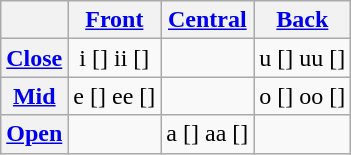<table class="wikitable" style="text-align:center">
<tr>
<th></th>
<th><a href='#'>Front</a></th>
<th><a href='#'>Central</a></th>
<th><a href='#'>Back</a></th>
</tr>
<tr>
<th><a href='#'>Close</a></th>
<td>i [] ii []</td>
<td></td>
<td>u [] uu []</td>
</tr>
<tr>
<th><a href='#'>Mid</a></th>
<td>e [] ee []</td>
<td></td>
<td>o [] oo []</td>
</tr>
<tr>
<th><a href='#'>Open</a></th>
<td></td>
<td>a [] aa []</td>
<td></td>
</tr>
</table>
